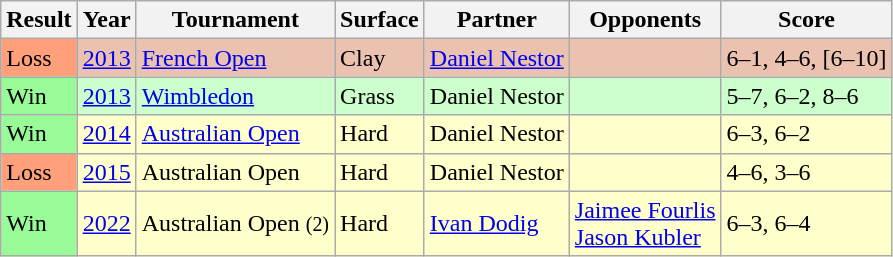<table class="sortable wikitable">
<tr>
<th>Result</th>
<th>Year</th>
<th>Tournament</th>
<th>Surface</th>
<th>Partner</th>
<th>Opponents</th>
<th class="unsortable">Score</th>
</tr>
<tr style=background:#ebc2af>
<td style=background:#ffa07a>Loss</td>
<td><a href='#'>2013</a></td>
<td><a href='#'>French Open</a></td>
<td>Clay</td>
<td> <a href='#'>Daniel Nestor</a></td>
<td></td>
<td>6–1, 4–6, [6–10]</td>
</tr>
<tr style=background:#cfc>
<td style=background:#98fb98>Win</td>
<td><a href='#'>2013</a></td>
<td><a href='#'>Wimbledon</a></td>
<td>Grass</td>
<td> Daniel Nestor</td>
<td></td>
<td>5–7, 6–2, 8–6</td>
</tr>
<tr style=background:#ffc>
<td style=background:#98fb98>Win</td>
<td><a href='#'>2014</a></td>
<td><a href='#'>Australian Open</a></td>
<td>Hard</td>
<td> Daniel Nestor</td>
<td></td>
<td>6–3, 6–2</td>
</tr>
<tr style=background:#ffc>
<td style=background:#ffa07a>Loss</td>
<td><a href='#'>2015</a></td>
<td>Australian Open</td>
<td>Hard</td>
<td> Daniel Nestor</td>
<td></td>
<td>4–6, 3–6</td>
</tr>
<tr style=background:#ffc>
<td style=background:#98fb98>Win</td>
<td><a href='#'>2022</a></td>
<td>Australian Open <small>(2)</small></td>
<td>Hard</td>
<td> <a href='#'>Ivan Dodig</a></td>
<td> <a href='#'>Jaimee Fourlis</a> <br>  <a href='#'>Jason Kubler</a></td>
<td>6–3, 6–4</td>
</tr>
</table>
